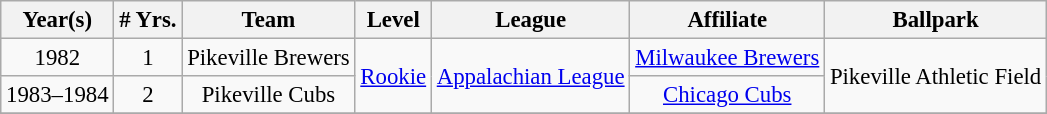<table class="wikitable" style="text-align:center; font-size: 95%;">
<tr>
<th>Year(s)</th>
<th># Yrs.</th>
<th>Team</th>
<th>Level</th>
<th>League</th>
<th>Affiliate</th>
<th>Ballpark</th>
</tr>
<tr>
<td>1982</td>
<td>1</td>
<td>Pikeville Brewers</td>
<td rowspan=2><a href='#'>Rookie</a></td>
<td rowspan=2><a href='#'>Appalachian League</a></td>
<td><a href='#'>Milwaukee Brewers</a></td>
<td rowspan=2>Pikeville Athletic Field</td>
</tr>
<tr>
<td>1983–1984</td>
<td>2</td>
<td>Pikeville Cubs</td>
<td><a href='#'>Chicago Cubs</a></td>
</tr>
<tr>
</tr>
</table>
